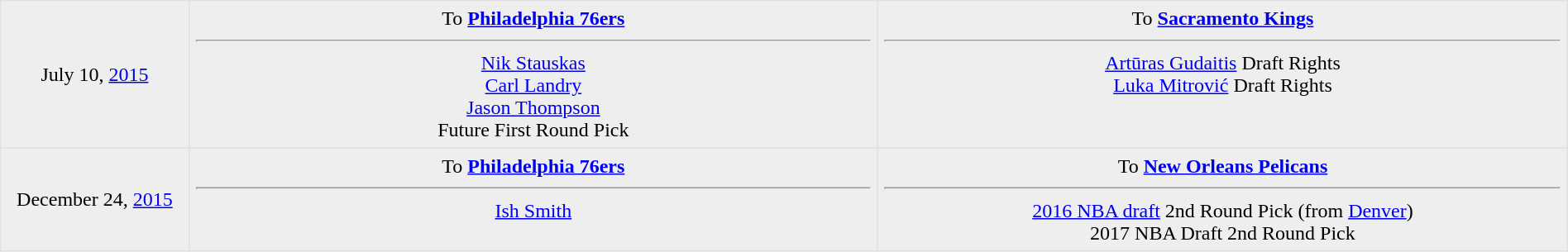<table border=1 style="border-collapse:collapse; text-align: center; width: 100%" bordercolor="#DFDFDF"  cellpadding="5">
<tr bgcolor="eeeeee">
<td style="width:12%">July 10, <a href='#'>2015</a></td>
<td style="width:44%" valign="top">To <strong><a href='#'>Philadelphia 76ers</a></strong><hr><a href='#'>Nik Stauskas</a><br><a href='#'>Carl Landry</a><br><a href='#'>Jason Thompson</a><br>Future First Round Pick</td>
<td style="width:44%" valign="top">To <strong><a href='#'>Sacramento Kings</a></strong><hr><a href='#'>Artūras Gudaitis</a> Draft Rights<br><a href='#'>Luka Mitrović</a> Draft Rights</td>
</tr>
<tr bgcolor="eeeeee">
<td style="width:12%">December 24, <a href='#'>2015</a></td>
<td style="width:44%" valign="top">To <strong><a href='#'>Philadelphia 76ers</a></strong><hr><a href='#'>Ish Smith</a></td>
<td style="width:44%" valign="top">To <strong><a href='#'>New Orleans Pelicans</a></strong><hr><a href='#'>2016 NBA draft</a> 2nd Round Pick (from <a href='#'>Denver</a>)<br>2017 NBA Draft 2nd Round Pick</td>
</tr>
</table>
